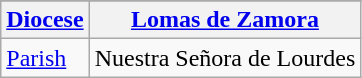<table class="wikitable">
<tr bgcolor="#ececec">
</tr>
<tr javascript:translate().>
<th><a href='#'>Diocese</a></th>
<th><a href='#'>Lomas de Zamora</a></th>
</tr>
<tr>
<td><a href='#'>Parish</a></td>
<td>Nuestra Señora de Lourdes</td>
</tr>
</table>
